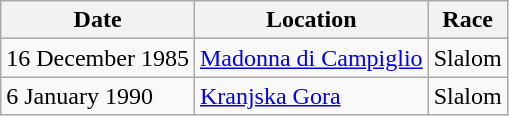<table class="wikitable">
<tr>
<th>Date</th>
<th>Location</th>
<th>Race</th>
</tr>
<tr>
<td>16 December 1985</td>
<td> <a href='#'>Madonna di Campiglio</a></td>
<td>Slalom</td>
</tr>
<tr>
<td>6 January 1990</td>
<td> <a href='#'>Kranjska Gora</a></td>
<td>Slalom</td>
</tr>
</table>
